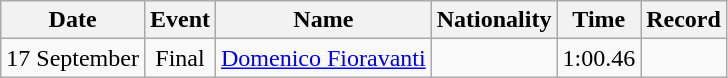<table class="wikitable" style="text-align:center">
<tr>
<th>Date</th>
<th>Event</th>
<th>Name</th>
<th>Nationality</th>
<th>Time</th>
<th>Record</th>
</tr>
<tr>
<td>17 September</td>
<td>Final</td>
<td><a href='#'>Domenico Fioravanti</a></td>
<td align=left></td>
<td>1:00.46</td>
<td></td>
</tr>
</table>
